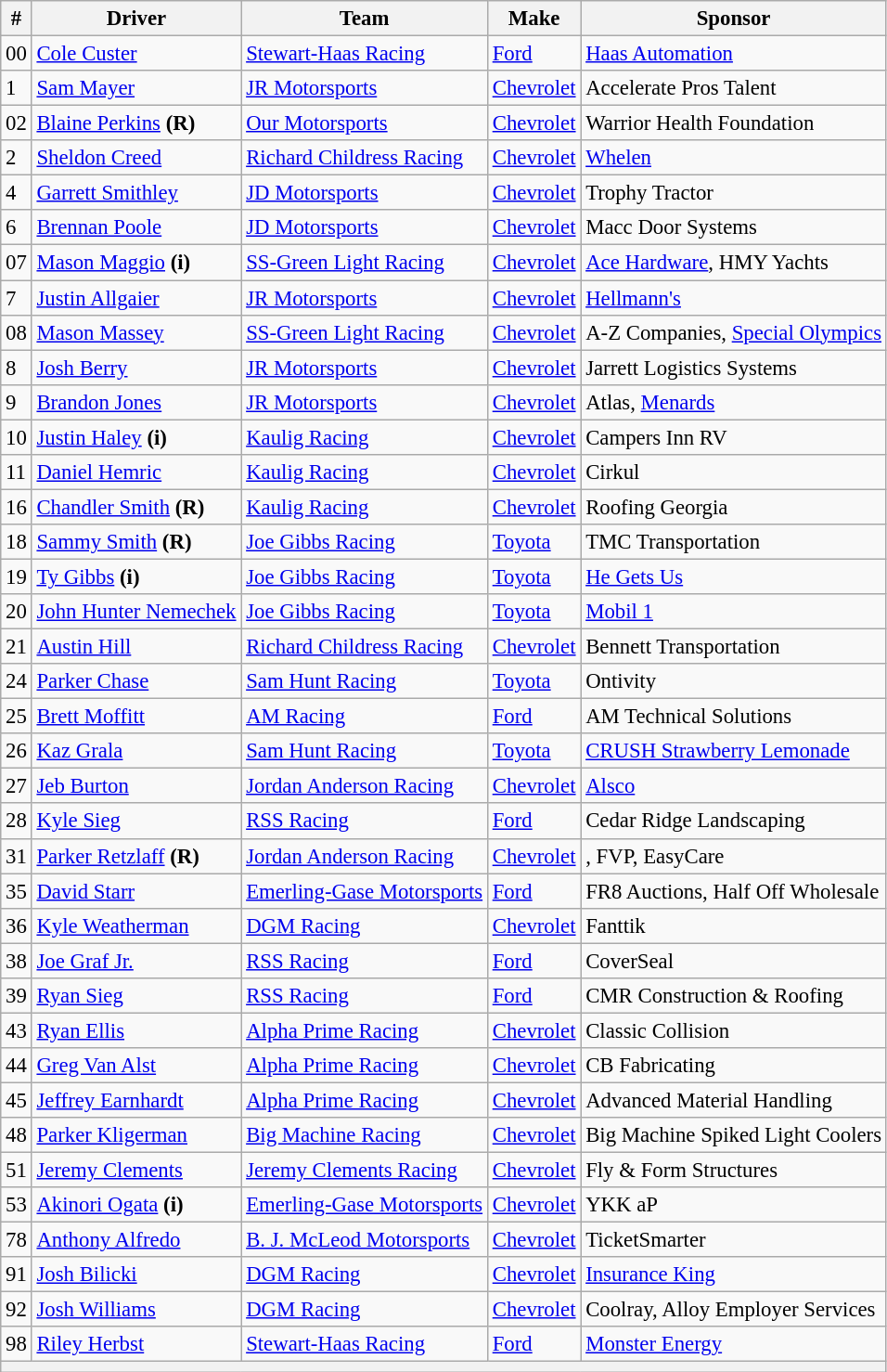<table class="wikitable" style="font-size: 95%;">
<tr>
<th>#</th>
<th>Driver</th>
<th>Team</th>
<th>Make</th>
<th>Sponsor</th>
</tr>
<tr>
<td>00</td>
<td><a href='#'>Cole Custer</a></td>
<td><a href='#'>Stewart-Haas Racing</a></td>
<td><a href='#'>Ford</a></td>
<td><a href='#'>Haas Automation</a></td>
</tr>
<tr>
<td>1</td>
<td><a href='#'>Sam Mayer</a></td>
<td><a href='#'>JR Motorsports</a></td>
<td><a href='#'>Chevrolet</a></td>
<td>Accelerate Pros Talent</td>
</tr>
<tr>
<td>02</td>
<td><a href='#'>Blaine Perkins</a> <strong>(R)</strong></td>
<td><a href='#'>Our Motorsports</a></td>
<td><a href='#'>Chevrolet</a></td>
<td>Warrior Health Foundation</td>
</tr>
<tr>
<td>2</td>
<td><a href='#'>Sheldon Creed</a></td>
<td><a href='#'>Richard Childress Racing</a></td>
<td><a href='#'>Chevrolet</a></td>
<td><a href='#'>Whelen</a></td>
</tr>
<tr>
<td>4</td>
<td><a href='#'>Garrett Smithley</a></td>
<td><a href='#'>JD Motorsports</a></td>
<td><a href='#'>Chevrolet</a></td>
<td>Trophy Tractor</td>
</tr>
<tr>
<td>6</td>
<td><a href='#'>Brennan Poole</a></td>
<td><a href='#'>JD Motorsports</a></td>
<td><a href='#'>Chevrolet</a></td>
<td>Macc Door Systems</td>
</tr>
<tr>
<td>07</td>
<td><a href='#'>Mason Maggio</a> <strong>(i)</strong></td>
<td><a href='#'>SS-Green Light Racing</a></td>
<td><a href='#'>Chevrolet</a></td>
<td><a href='#'>Ace Hardware</a>, HMY Yachts</td>
</tr>
<tr>
<td>7</td>
<td><a href='#'>Justin Allgaier</a></td>
<td><a href='#'>JR Motorsports</a></td>
<td><a href='#'>Chevrolet</a></td>
<td><a href='#'>Hellmann's</a></td>
</tr>
<tr>
<td>08</td>
<td><a href='#'>Mason Massey</a></td>
<td><a href='#'>SS-Green Light Racing</a></td>
<td><a href='#'>Chevrolet</a></td>
<td>A-Z Companies, <a href='#'>Special Olympics</a></td>
</tr>
<tr>
<td>8</td>
<td><a href='#'>Josh Berry</a></td>
<td><a href='#'>JR Motorsports</a></td>
<td><a href='#'>Chevrolet</a></td>
<td>Jarrett Logistics Systems</td>
</tr>
<tr>
<td>9</td>
<td><a href='#'>Brandon Jones</a></td>
<td><a href='#'>JR Motorsports</a></td>
<td><a href='#'>Chevrolet</a></td>
<td>Atlas, <a href='#'>Menards</a></td>
</tr>
<tr>
<td>10</td>
<td><a href='#'>Justin Haley</a> <strong>(i)</strong></td>
<td><a href='#'>Kaulig Racing</a></td>
<td><a href='#'>Chevrolet</a></td>
<td>Campers Inn RV</td>
</tr>
<tr>
<td>11</td>
<td><a href='#'>Daniel Hemric</a></td>
<td><a href='#'>Kaulig Racing</a></td>
<td><a href='#'>Chevrolet</a></td>
<td>Cirkul</td>
</tr>
<tr>
<td>16</td>
<td><a href='#'>Chandler Smith</a> <strong>(R)</strong></td>
<td><a href='#'>Kaulig Racing</a></td>
<td><a href='#'>Chevrolet</a></td>
<td>Roofing Georgia</td>
</tr>
<tr>
<td>18</td>
<td><a href='#'>Sammy Smith</a> <strong>(R)</strong></td>
<td><a href='#'>Joe Gibbs Racing</a></td>
<td><a href='#'>Toyota</a></td>
<td>TMC Transportation</td>
</tr>
<tr>
<td>19</td>
<td nowrap=""><a href='#'>Ty Gibbs</a> <strong>(i)</strong></td>
<td><a href='#'>Joe Gibbs Racing</a></td>
<td><a href='#'>Toyota</a></td>
<td><a href='#'>He Gets Us</a></td>
</tr>
<tr>
<td>20</td>
<td><a href='#'>John Hunter Nemechek</a></td>
<td><a href='#'>Joe Gibbs Racing</a></td>
<td><a href='#'>Toyota</a></td>
<td><a href='#'>Mobil 1</a></td>
</tr>
<tr>
<td>21</td>
<td><a href='#'>Austin Hill</a></td>
<td><a href='#'>Richard Childress Racing</a></td>
<td><a href='#'>Chevrolet</a></td>
<td>Bennett Transportation</td>
</tr>
<tr>
<td>24</td>
<td><a href='#'>Parker Chase</a></td>
<td><a href='#'>Sam Hunt Racing</a></td>
<td><a href='#'>Toyota</a></td>
<td>Ontivity</td>
</tr>
<tr>
<td>25</td>
<td><a href='#'>Brett Moffitt</a></td>
<td><a href='#'>AM Racing</a></td>
<td><a href='#'>Ford</a></td>
<td>AM Technical Solutions</td>
</tr>
<tr>
<td>26</td>
<td><a href='#'>Kaz Grala</a></td>
<td><a href='#'>Sam Hunt Racing</a></td>
<td><a href='#'>Toyota</a></td>
<td><a href='#'>CRUSH Strawberry Lemonade</a></td>
</tr>
<tr>
<td>27</td>
<td><a href='#'>Jeb Burton</a></td>
<td><a href='#'>Jordan Anderson Racing</a></td>
<td><a href='#'>Chevrolet</a></td>
<td><a href='#'>Alsco</a></td>
</tr>
<tr>
<td>28</td>
<td><a href='#'>Kyle Sieg</a></td>
<td><a href='#'>RSS Racing</a></td>
<td><a href='#'>Ford</a></td>
<td>Cedar Ridge Landscaping</td>
</tr>
<tr>
<td>31</td>
<td><a href='#'>Parker Retzlaff</a> <strong>(R)</strong></td>
<td nowrap=""><a href='#'>Jordan Anderson Racing</a></td>
<td><a href='#'>Chevrolet</a></td>
<td>, FVP, EasyCare</td>
</tr>
<tr>
<td>35</td>
<td><a href='#'>David Starr</a></td>
<td nowrap=""><a href='#'>Emerling-Gase Motorsports</a></td>
<td><a href='#'>Ford</a></td>
<td>FR8 Auctions, Half Off Wholesale</td>
</tr>
<tr>
<td>36</td>
<td><a href='#'>Kyle Weatherman</a></td>
<td><a href='#'>DGM Racing</a></td>
<td><a href='#'>Chevrolet</a></td>
<td>Fanttik</td>
</tr>
<tr>
<td>38</td>
<td><a href='#'>Joe Graf Jr.</a></td>
<td><a href='#'>RSS Racing</a></td>
<td><a href='#'>Ford</a></td>
<td>CoverSeal</td>
</tr>
<tr>
<td>39</td>
<td><a href='#'>Ryan Sieg</a></td>
<td><a href='#'>RSS Racing</a></td>
<td><a href='#'>Ford</a></td>
<td>CMR Construction & Roofing</td>
</tr>
<tr>
<td>43</td>
<td><a href='#'>Ryan Ellis</a></td>
<td><a href='#'>Alpha Prime Racing</a></td>
<td><a href='#'>Chevrolet</a></td>
<td>Classic Collision</td>
</tr>
<tr>
<td>44</td>
<td><a href='#'>Greg Van Alst</a></td>
<td><a href='#'>Alpha Prime Racing</a></td>
<td><a href='#'>Chevrolet</a></td>
<td>CB Fabricating</td>
</tr>
<tr>
<td>45</td>
<td><a href='#'>Jeffrey Earnhardt</a></td>
<td><a href='#'>Alpha Prime Racing</a></td>
<td><a href='#'>Chevrolet</a></td>
<td>Advanced Material Handling</td>
</tr>
<tr>
<td>48</td>
<td><a href='#'>Parker Kligerman</a></td>
<td><a href='#'>Big Machine Racing</a></td>
<td><a href='#'>Chevrolet</a></td>
<td>Big Machine Spiked Light Coolers</td>
</tr>
<tr>
<td>51</td>
<td><a href='#'>Jeremy Clements</a></td>
<td><a href='#'>Jeremy Clements Racing</a></td>
<td><a href='#'>Chevrolet</a></td>
<td>Fly & Form Structures</td>
</tr>
<tr>
<td>53</td>
<td><a href='#'>Akinori Ogata</a> <strong>(i)</strong></td>
<td><a href='#'>Emerling-Gase Motorsports</a></td>
<td><a href='#'>Chevrolet</a></td>
<td>YKK aP</td>
</tr>
<tr>
<td>78</td>
<td><a href='#'>Anthony Alfredo</a></td>
<td><a href='#'>B. J. McLeod Motorsports</a></td>
<td><a href='#'>Chevrolet</a></td>
<td>TicketSmarter</td>
</tr>
<tr>
<td>91</td>
<td><a href='#'>Josh Bilicki</a></td>
<td><a href='#'>DGM Racing</a></td>
<td><a href='#'>Chevrolet</a></td>
<td><a href='#'>Insurance King</a></td>
</tr>
<tr>
<td>92</td>
<td><a href='#'>Josh Williams</a></td>
<td><a href='#'>DGM Racing</a></td>
<td><a href='#'>Chevrolet</a></td>
<td>Coolray, Alloy Employer Services</td>
</tr>
<tr>
<td>98</td>
<td><a href='#'>Riley Herbst</a></td>
<td><a href='#'>Stewart-Haas Racing</a></td>
<td><a href='#'>Ford</a></td>
<td><a href='#'>Monster Energy</a></td>
</tr>
<tr>
<th colspan="5"></th>
</tr>
</table>
